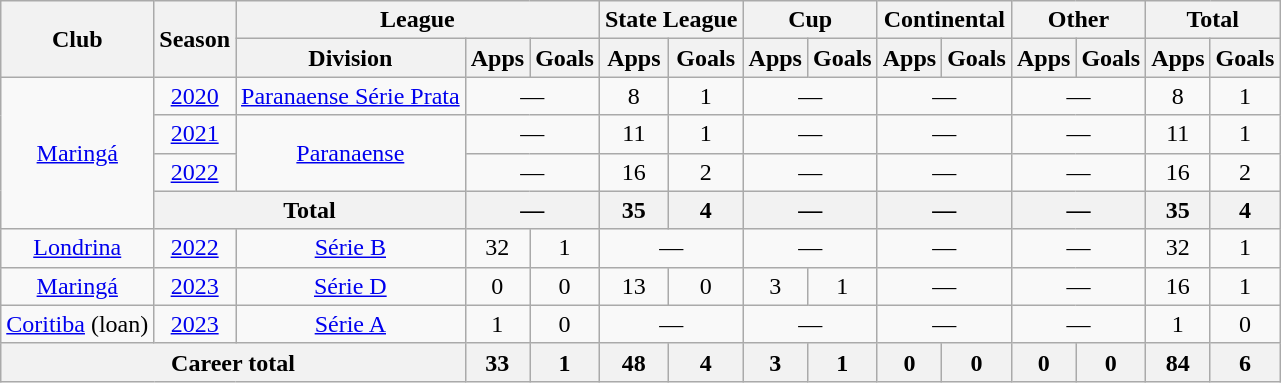<table class="wikitable" style="text-align: center">
<tr>
<th rowspan="2">Club</th>
<th rowspan="2">Season</th>
<th colspan="3">League</th>
<th colspan="2">State League</th>
<th colspan="2">Cup</th>
<th colspan="2">Continental</th>
<th colspan="2">Other</th>
<th colspan="2">Total</th>
</tr>
<tr>
<th>Division</th>
<th>Apps</th>
<th>Goals</th>
<th>Apps</th>
<th>Goals</th>
<th>Apps</th>
<th>Goals</th>
<th>Apps</th>
<th>Goals</th>
<th>Apps</th>
<th>Goals</th>
<th>Apps</th>
<th>Goals</th>
</tr>
<tr>
<td rowspan="4"><a href='#'>Maringá</a></td>
<td><a href='#'>2020</a></td>
<td><a href='#'>Paranaense Série Prata</a></td>
<td colspan="2">—</td>
<td>8</td>
<td>1</td>
<td colspan="2">—</td>
<td colspan="2">—</td>
<td colspan="2">—</td>
<td>8</td>
<td>1</td>
</tr>
<tr>
<td><a href='#'>2021</a></td>
<td rowspan="2"><a href='#'>Paranaense</a></td>
<td colspan="2">—</td>
<td>11</td>
<td>1</td>
<td colspan="2">—</td>
<td colspan="2">—</td>
<td colspan="2">—</td>
<td>11</td>
<td>1</td>
</tr>
<tr>
<td><a href='#'>2022</a></td>
<td colspan="2">—</td>
<td>16</td>
<td>2</td>
<td colspan="2">—</td>
<td colspan="2">—</td>
<td colspan="2">—</td>
<td>16</td>
<td>2</td>
</tr>
<tr>
<th colspan="2">Total</th>
<th colspan="2">—</th>
<th>35</th>
<th>4</th>
<th colspan="2">—</th>
<th colspan="2">—</th>
<th colspan="2">—</th>
<th>35</th>
<th>4</th>
</tr>
<tr>
<td><a href='#'>Londrina</a></td>
<td><a href='#'>2022</a></td>
<td><a href='#'>Série B</a></td>
<td>32</td>
<td>1</td>
<td colspan="2">—</td>
<td colspan="2">—</td>
<td colspan="2">—</td>
<td colspan="2">—</td>
<td>32</td>
<td>1</td>
</tr>
<tr>
<td><a href='#'>Maringá</a></td>
<td><a href='#'>2023</a></td>
<td><a href='#'>Série D</a></td>
<td>0</td>
<td>0</td>
<td>13</td>
<td>0</td>
<td>3</td>
<td>1</td>
<td colspan="2">—</td>
<td colspan="2">—</td>
<td>16</td>
<td>1</td>
</tr>
<tr>
<td><a href='#'>Coritiba</a> (loan)</td>
<td><a href='#'>2023</a></td>
<td><a href='#'>Série A</a></td>
<td>1</td>
<td>0</td>
<td colspan="2">—</td>
<td colspan="2">—</td>
<td colspan="2">—</td>
<td colspan="2">—</td>
<td>1</td>
<td>0</td>
</tr>
<tr>
<th colspan="3"><strong>Career total</strong></th>
<th>33</th>
<th>1</th>
<th>48</th>
<th>4</th>
<th>3</th>
<th>1</th>
<th>0</th>
<th>0</th>
<th>0</th>
<th>0</th>
<th>84</th>
<th>6</th>
</tr>
</table>
